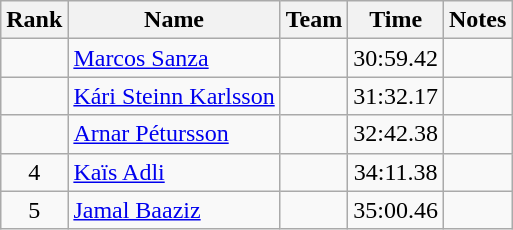<table class="wikitable sortable" style="text-align:center">
<tr>
<th>Rank</th>
<th>Name</th>
<th>Team</th>
<th>Time</th>
<th>Notes</th>
</tr>
<tr>
<td></td>
<td align="left"><a href='#'>Marcos Sanza</a></td>
<td align=left></td>
<td>30:59.42</td>
<td></td>
</tr>
<tr>
<td></td>
<td align="left"><a href='#'>Kári Steinn Karlsson</a></td>
<td align=left></td>
<td>31:32.17</td>
<td></td>
</tr>
<tr>
<td></td>
<td align="left"><a href='#'>Arnar Pétursson</a></td>
<td align=left></td>
<td>32:42.38</td>
<td></td>
</tr>
<tr>
<td>4</td>
<td align="left"><a href='#'>Kaïs Adli</a></td>
<td align=left></td>
<td>34:11.38</td>
<td></td>
</tr>
<tr>
<td>5</td>
<td align="left"><a href='#'>Jamal Baaziz</a></td>
<td align=left></td>
<td>35:00.46</td>
<td></td>
</tr>
</table>
